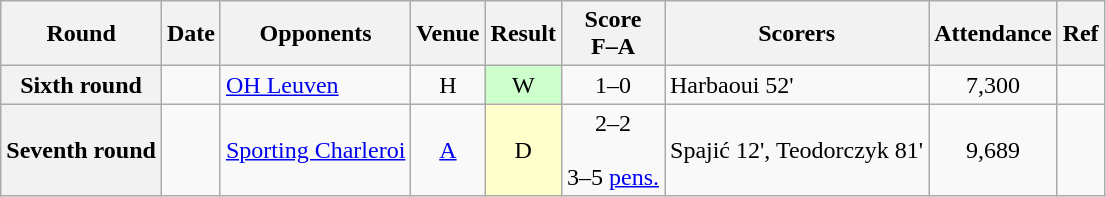<table class="wikitable plainrowheaders sortable" style="text-align:center">
<tr>
<th scope="col">Round</th>
<th scope="col">Date</th>
<th scope="col">Opponents</th>
<th scope="col">Venue</th>
<th scope="col">Result</th>
<th scope="col">Score<br>F–A</th>
<th scope="col" class="unsortable">Scorers</th>
<th scope="col">Attendance</th>
<th scope="col" class="unsortable">Ref</th>
</tr>
<tr>
<th scope="row">Sixth round</th>
<td align="left"></td>
<td align="left"><a href='#'>OH Leuven</a></td>
<td>H</td>
<td style="background-color:#CCFFCC">W</td>
<td>1–0</td>
<td align="left">Harbaoui 52'</td>
<td>7,300</td>
<td></td>
</tr>
<tr>
<th scope="row">Seventh round</th>
<td align="left"></td>
<td align="left"><a href='#'>Sporting Charleroi</a></td>
<td><a href='#'>A</a></td>
<td style="background-color:#FFFFCC">D</td>
<td>2–2<br> <br>3–5 <a href='#'>pens.</a></td>
<td align="left">Spajić 12', Teodorczyk 81'</td>
<td>9,689</td>
<td></td>
</tr>
</table>
